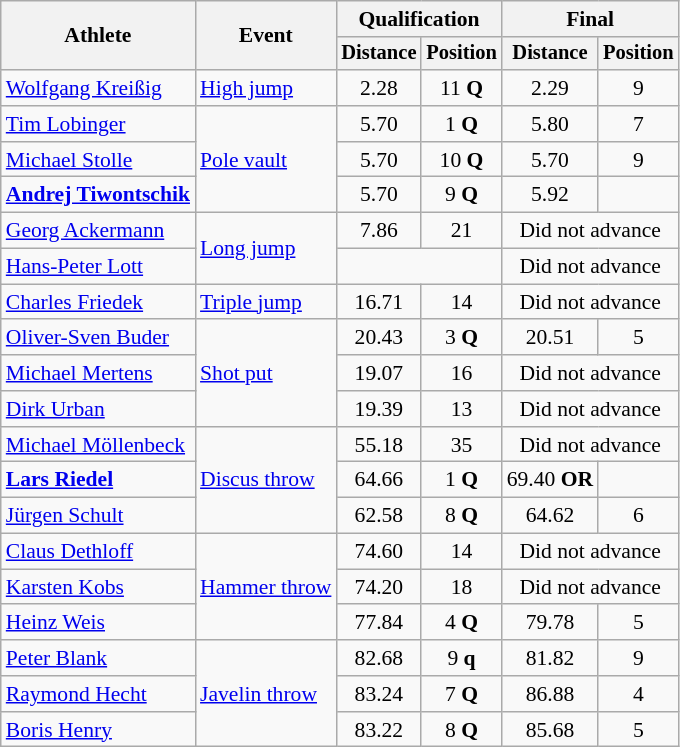<table class="wikitable" style="font-size:90%">
<tr>
<th rowspan="2">Athlete</th>
<th rowspan="2">Event</th>
<th colspan="2">Qualification</th>
<th colspan="2">Final</th>
</tr>
<tr style="font-size:95%">
<th>Distance</th>
<th>Position</th>
<th>Distance</th>
<th>Position</th>
</tr>
<tr align=center>
<td align=left><a href='#'>Wolfgang Kreißig</a></td>
<td align=left><a href='#'>High jump</a></td>
<td>2.28</td>
<td>11 <strong>Q</strong></td>
<td>2.29</td>
<td>9</td>
</tr>
<tr align=center>
<td align=left><a href='#'>Tim Lobinger</a></td>
<td align=left rowspan=3><a href='#'>Pole vault</a></td>
<td>5.70</td>
<td>1 <strong>Q</strong></td>
<td>5.80</td>
<td>7</td>
</tr>
<tr align=center>
<td align=left><a href='#'>Michael Stolle</a></td>
<td>5.70</td>
<td>10 <strong>Q</strong></td>
<td>5.70</td>
<td>9</td>
</tr>
<tr align=center>
<td align=left><strong><a href='#'>Andrej Tiwontschik</a></strong></td>
<td>5.70</td>
<td>9 <strong>Q</strong></td>
<td>5.92</td>
<td></td>
</tr>
<tr align=center>
<td align=left><a href='#'>Georg Ackermann</a></td>
<td align=left rowspan=2><a href='#'>Long jump</a></td>
<td>7.86</td>
<td>21</td>
<td colspan=2>Did not advance</td>
</tr>
<tr align=center>
<td align=left><a href='#'>Hans-Peter Lott</a></td>
<td colspan=2></td>
<td colspan=2>Did not advance</td>
</tr>
<tr align=center>
<td align=left><a href='#'>Charles Friedek</a></td>
<td align=left><a href='#'>Triple jump</a></td>
<td>16.71</td>
<td>14</td>
<td colspan=2>Did not advance</td>
</tr>
<tr align=center>
<td align=left><a href='#'>Oliver-Sven Buder</a></td>
<td align=left rowspan=3><a href='#'>Shot put</a></td>
<td>20.43</td>
<td>3 <strong>Q</strong></td>
<td>20.51</td>
<td>5</td>
</tr>
<tr align=center>
<td align=left><a href='#'>Michael Mertens</a></td>
<td>19.07</td>
<td>16</td>
<td colspan=2>Did not advance</td>
</tr>
<tr align=center>
<td align=left><a href='#'>Dirk Urban</a></td>
<td>19.39</td>
<td>13</td>
<td colspan=2>Did not advance</td>
</tr>
<tr align=center>
<td align=left><a href='#'>Michael Möllenbeck</a></td>
<td align=left rowspan=3><a href='#'>Discus throw</a></td>
<td>55.18</td>
<td>35</td>
<td colspan=2>Did not advance</td>
</tr>
<tr align=center>
<td align=left><strong><a href='#'>Lars Riedel</a></strong></td>
<td>64.66</td>
<td>1 <strong>Q</strong></td>
<td>69.40 <strong>OR</strong></td>
<td></td>
</tr>
<tr align=center>
<td align=left><a href='#'>Jürgen Schult</a></td>
<td>62.58</td>
<td>8 <strong>Q</strong></td>
<td>64.62</td>
<td>6</td>
</tr>
<tr align=center>
<td align=left><a href='#'>Claus Dethloff</a></td>
<td align=left rowspan=3><a href='#'>Hammer throw</a></td>
<td>74.60</td>
<td>14</td>
<td colspan=2>Did not advance</td>
</tr>
<tr align=center>
<td align=left><a href='#'>Karsten Kobs</a></td>
<td>74.20</td>
<td>18</td>
<td colspan=2>Did not advance</td>
</tr>
<tr align=center>
<td align=left><a href='#'>Heinz Weis</a></td>
<td>77.84</td>
<td>4 <strong>Q</strong></td>
<td>79.78</td>
<td>5</td>
</tr>
<tr align=center>
<td align=left><a href='#'>Peter Blank</a></td>
<td align=left rowspan=3><a href='#'>Javelin throw</a></td>
<td>82.68</td>
<td>9 <strong>q</strong></td>
<td>81.82</td>
<td>9</td>
</tr>
<tr align=center>
<td align=left><a href='#'>Raymond Hecht</a></td>
<td>83.24</td>
<td>7 <strong>Q</strong></td>
<td>86.88</td>
<td>4</td>
</tr>
<tr align=center>
<td align=left><a href='#'>Boris Henry</a></td>
<td>83.22</td>
<td>8 <strong>Q</strong></td>
<td>85.68</td>
<td>5</td>
</tr>
</table>
